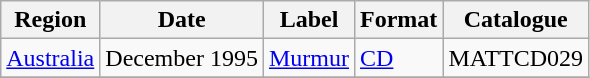<table class="wikitable">
<tr>
<th>Region</th>
<th>Date</th>
<th>Label</th>
<th>Format</th>
<th>Catalogue</th>
</tr>
<tr>
<td><a href='#'>Australia</a></td>
<td>December 1995</td>
<td><a href='#'>Murmur</a></td>
<td><a href='#'>CD</a></td>
<td>MATTCD029</td>
</tr>
<tr>
</tr>
</table>
